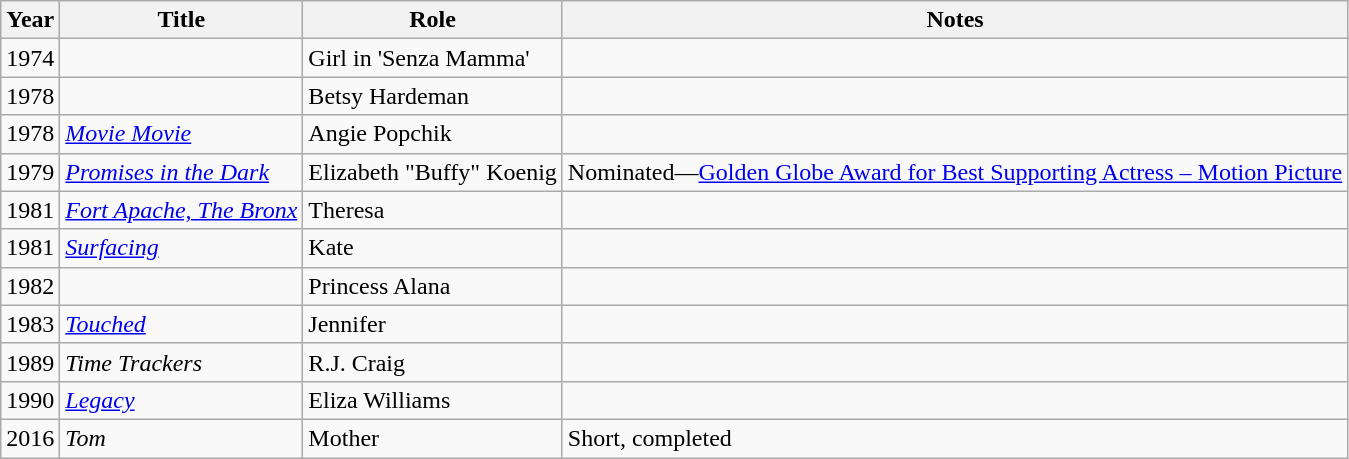<table class="wikitable sortable">
<tr>
<th>Year</th>
<th>Title</th>
<th>Role</th>
<th class="unsortable">Notes</th>
</tr>
<tr>
<td>1974</td>
<td><em></em></td>
<td>Girl in 'Senza Mamma'</td>
<td></td>
</tr>
<tr>
<td>1978</td>
<td><em></em></td>
<td>Betsy Hardeman</td>
<td></td>
</tr>
<tr>
<td>1978</td>
<td><em><a href='#'>Movie Movie</a></em></td>
<td>Angie Popchik</td>
<td></td>
</tr>
<tr>
<td>1979</td>
<td><em><a href='#'>Promises in the Dark</a></em></td>
<td>Elizabeth "Buffy" Koenig</td>
<td>Nominated—<a href='#'>Golden Globe Award for Best Supporting Actress – Motion Picture</a></td>
</tr>
<tr>
<td>1981</td>
<td><em><a href='#'>Fort Apache, The Bronx</a></em></td>
<td>Theresa</td>
<td></td>
</tr>
<tr>
<td>1981</td>
<td><em><a href='#'>Surfacing</a></em></td>
<td>Kate</td>
<td></td>
</tr>
<tr>
<td>1982</td>
<td><em></em></td>
<td>Princess Alana</td>
<td></td>
</tr>
<tr>
<td>1983</td>
<td><em><a href='#'>Touched</a></em></td>
<td>Jennifer</td>
<td></td>
</tr>
<tr>
<td>1989</td>
<td><em>Time Trackers</em></td>
<td>R.J. Craig</td>
<td></td>
</tr>
<tr>
<td>1990</td>
<td><em><a href='#'>Legacy</a></em></td>
<td>Eliza Williams</td>
<td></td>
</tr>
<tr>
<td>2016</td>
<td><em>Tom</em></td>
<td>Mother</td>
<td>Short, completed</td>
</tr>
</table>
